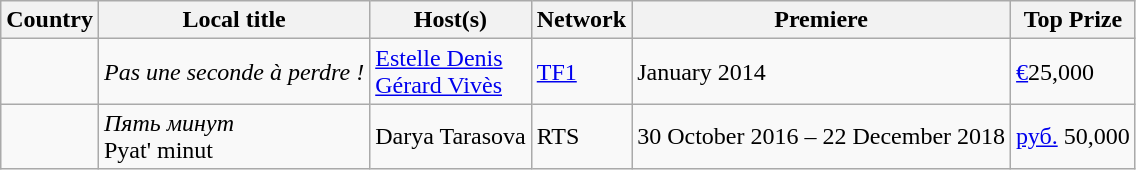<table class="wikitable">
<tr>
<th>Country</th>
<th>Local title</th>
<th>Host(s)</th>
<th>Network</th>
<th>Premiere</th>
<th>Top Prize</th>
</tr>
<tr>
<td></td>
<td><em>Pas une seconde à perdre !</em></td>
<td><a href='#'>Estelle Denis</a><br><a href='#'>Gérard Vivès</a></td>
<td><a href='#'>TF1</a></td>
<td>January 2014</td>
<td><a href='#'>€</a>25,000</td>
</tr>
<tr>
<td></td>
<td><em>Пять минут</em><br>Pyat' minut</td>
<td>Darya Tarasova</td>
<td>RTS</td>
<td>30 October 2016 – 22 December 2018</td>
<td><a href='#'>руб.</a> 50,000</td>
</tr>
</table>
